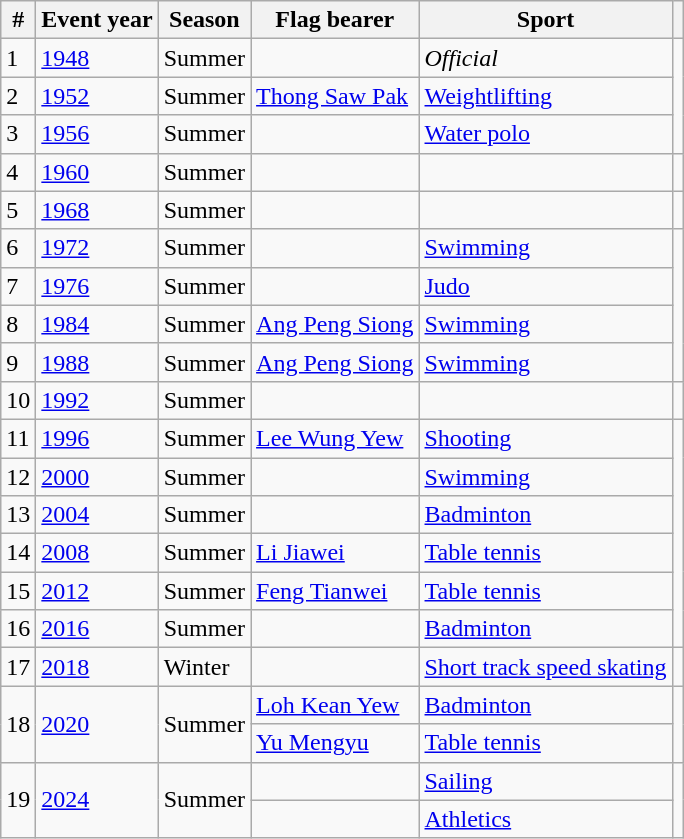<table class="wikitable sortable">
<tr>
<th>#</th>
<th>Event year</th>
<th>Season</th>
<th>Flag bearer</th>
<th>Sport</th>
<th></th>
</tr>
<tr>
<td>1</td>
<td><a href='#'>1948</a></td>
<td>Summer</td>
<td></td>
<td><em>Official</em></td>
<td rowspan=3></td>
</tr>
<tr>
<td>2</td>
<td><a href='#'>1952</a></td>
<td>Summer</td>
<td><a href='#'>Thong Saw Pak</a></td>
<td><a href='#'>Weightlifting</a></td>
</tr>
<tr>
<td>3</td>
<td><a href='#'>1956</a></td>
<td>Summer</td>
<td></td>
<td><a href='#'>Water polo</a></td>
</tr>
<tr>
<td>4</td>
<td><a href='#'>1960</a></td>
<td>Summer</td>
<td></td>
<td></td>
<td></td>
</tr>
<tr>
<td>5</td>
<td><a href='#'>1968</a></td>
<td>Summer</td>
<td></td>
<td></td>
<td></td>
</tr>
<tr>
<td>6</td>
<td><a href='#'>1972</a></td>
<td>Summer</td>
<td></td>
<td><a href='#'>Swimming</a></td>
<td rowspan=4></td>
</tr>
<tr>
<td>7</td>
<td><a href='#'>1976</a></td>
<td>Summer</td>
<td></td>
<td><a href='#'>Judo</a></td>
</tr>
<tr>
<td>8</td>
<td><a href='#'>1984</a></td>
<td>Summer</td>
<td><a href='#'>Ang Peng Siong</a></td>
<td><a href='#'>Swimming</a></td>
</tr>
<tr>
<td>9</td>
<td><a href='#'>1988</a></td>
<td>Summer</td>
<td><a href='#'>Ang Peng Siong</a></td>
<td><a href='#'>Swimming</a></td>
</tr>
<tr>
<td>10</td>
<td><a href='#'>1992</a></td>
<td>Summer</td>
<td></td>
<td></td>
<td></td>
</tr>
<tr>
<td>11</td>
<td><a href='#'>1996</a></td>
<td>Summer</td>
<td><a href='#'>Lee Wung Yew</a></td>
<td><a href='#'>Shooting</a></td>
<td rowspan=6></td>
</tr>
<tr>
<td>12</td>
<td><a href='#'>2000</a></td>
<td>Summer</td>
<td></td>
<td><a href='#'>Swimming</a></td>
</tr>
<tr>
<td>13</td>
<td><a href='#'>2004</a></td>
<td>Summer</td>
<td></td>
<td><a href='#'>Badminton</a></td>
</tr>
<tr>
<td>14</td>
<td><a href='#'>2008</a></td>
<td>Summer</td>
<td><a href='#'>Li Jiawei</a></td>
<td><a href='#'>Table tennis</a></td>
</tr>
<tr>
<td>15</td>
<td><a href='#'>2012</a></td>
<td>Summer</td>
<td><a href='#'>Feng Tianwei</a></td>
<td><a href='#'>Table tennis</a></td>
</tr>
<tr>
<td>16</td>
<td><a href='#'>2016</a></td>
<td>Summer</td>
<td></td>
<td><a href='#'>Badminton</a></td>
</tr>
<tr>
<td>17</td>
<td><a href='#'>2018</a></td>
<td>Winter</td>
<td></td>
<td><a href='#'>Short track speed skating</a></td>
<td></td>
</tr>
<tr>
<td rowspan=2>18</td>
<td rowspan=2><a href='#'>2020</a></td>
<td rowspan=2>Summer</td>
<td><a href='#'>Loh Kean Yew</a></td>
<td><a href='#'>Badminton</a></td>
<td rowspan=2></td>
</tr>
<tr>
<td><a href='#'>Yu Mengyu</a></td>
<td><a href='#'>Table tennis</a></td>
</tr>
<tr>
<td rowspan=2>19</td>
<td rowspan=2><a href='#'>2024</a></td>
<td rowspan=2>Summer</td>
<td></td>
<td><a href='#'>Sailing</a></td>
<td rowspan=2></td>
</tr>
<tr>
<td></td>
<td><a href='#'>Athletics</a></td>
</tr>
</table>
